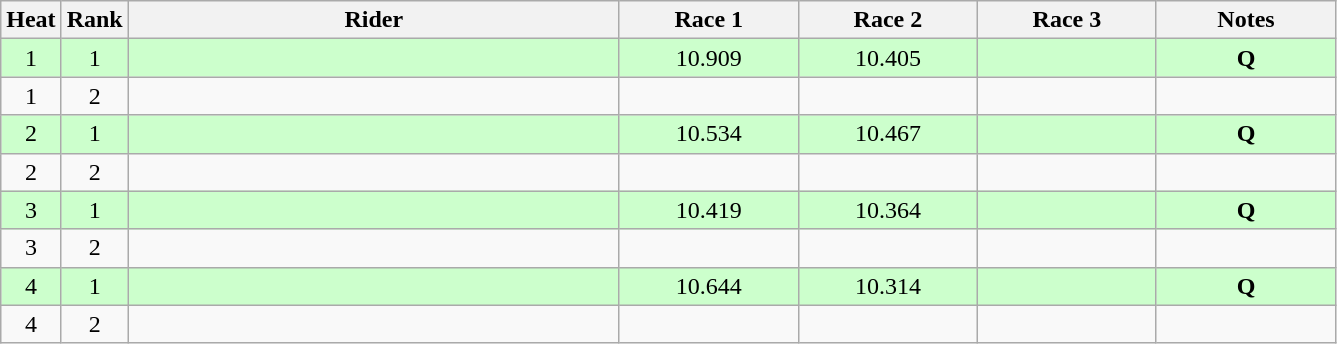<table class="wikitable sortable" style="text-align:center;">
<tr>
<th>Heat</th>
<th>Rank</th>
<th style="width:20em;">Rider</th>
<th style="width:7em;">Race 1</th>
<th style="width:7em;">Race 2</th>
<th style="width:7em;">Race 3</th>
<th style="width:7em;">Notes</th>
</tr>
<tr bgcolor=ccffcc>
<td>1</td>
<td>1</td>
<td align=left></td>
<td>10.909</td>
<td>10.405</td>
<td></td>
<td><strong>Q</strong></td>
</tr>
<tr>
<td>1</td>
<td>2</td>
<td align=left></td>
<td></td>
<td></td>
<td></td>
<td></td>
</tr>
<tr bgcolor=ccffcc>
<td>2</td>
<td>1</td>
<td align=left></td>
<td>10.534</td>
<td>10.467</td>
<td></td>
<td><strong>Q</strong></td>
</tr>
<tr>
<td>2</td>
<td>2</td>
<td align=left></td>
<td></td>
<td></td>
<td></td>
<td></td>
</tr>
<tr bgcolor=ccffcc>
<td>3</td>
<td>1</td>
<td align=left></td>
<td>10.419</td>
<td>10.364</td>
<td></td>
<td><strong>Q</strong></td>
</tr>
<tr>
<td>3</td>
<td>2</td>
<td align=left></td>
<td></td>
<td></td>
<td></td>
<td></td>
</tr>
<tr bgcolor=ccffcc>
<td>4</td>
<td>1</td>
<td align=left></td>
<td>10.644</td>
<td>10.314</td>
<td></td>
<td><strong>Q</strong></td>
</tr>
<tr>
<td>4</td>
<td>2</td>
<td align=left></td>
<td></td>
<td></td>
<td></td>
<td></td>
</tr>
</table>
